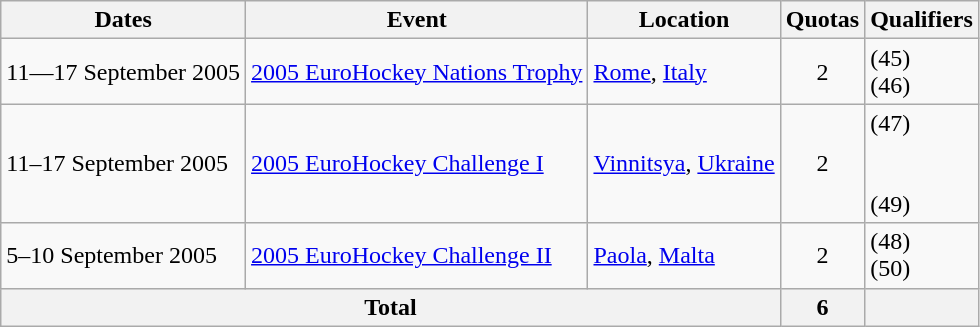<table class=wikitable>
<tr>
<th>Dates</th>
<th>Event</th>
<th>Location</th>
<th>Quotas</th>
<th>Qualifiers</th>
</tr>
<tr>
<td>11—17 September 2005</td>
<td><a href='#'>2005 EuroHockey Nations Trophy</a></td>
<td><a href='#'>Rome</a>, <a href='#'>Italy</a></td>
<td align=center>2</td>
<td> (45)<br> (46)</td>
</tr>
<tr>
<td>11–17 September 2005</td>
<td><a href='#'>2005 EuroHockey Challenge I</a></td>
<td><a href='#'>Vinnitsya</a>, <a href='#'>Ukraine</a></td>
<td align=center>2</td>
<td> (47)<br><s></s><br><s></s><br> (49)</td>
</tr>
<tr>
<td>5–10 September 2005</td>
<td><a href='#'>2005 EuroHockey Challenge II</a></td>
<td><a href='#'>Paola</a>, <a href='#'>Malta</a></td>
<td align=center>2</td>
<td> (48)<br> (50)</td>
</tr>
<tr>
<th colspan="3">Total</th>
<th>6</th>
<th></th>
</tr>
</table>
